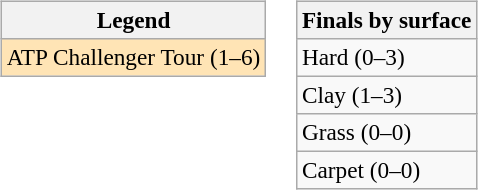<table>
<tr valign=top>
<td><br><table class=wikitable style=font-size:97%>
<tr>
<th>Legend</th>
</tr>
<tr bgcolor=moccasin>
<td>ATP Challenger Tour (1–6)</td>
</tr>
</table>
</td>
<td><br><table class=wikitable style=font-size:97%>
<tr>
<th>Finals by surface</th>
</tr>
<tr>
<td>Hard (0–3)</td>
</tr>
<tr>
<td>Clay (1–3)</td>
</tr>
<tr>
<td>Grass (0–0)</td>
</tr>
<tr>
<td>Carpet (0–0)</td>
</tr>
</table>
</td>
</tr>
</table>
